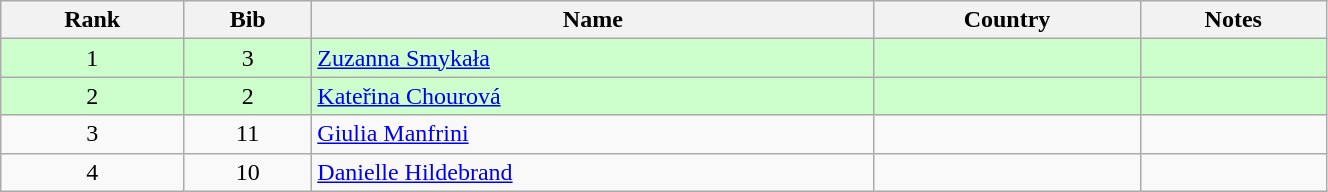<table class="wikitable" style="text-align:center;" width=70%>
<tr>
<th>Rank</th>
<th>Bib</th>
<th>Name</th>
<th>Country</th>
<th>Notes</th>
</tr>
<tr bgcolor=ccffcc>
<td>1</td>
<td>3</td>
<td align=left><a href='#'>Zuzanna Smykała</a></td>
<td align=left></td>
<td></td>
</tr>
<tr bgcolor=ccffcc>
<td>2</td>
<td>2</td>
<td align=left><a href='#'>Kateřina Chourová</a></td>
<td align=left></td>
<td></td>
</tr>
<tr>
<td>3</td>
<td>11</td>
<td align=left><a href='#'>Giulia Manfrini</a></td>
<td align=left></td>
<td></td>
</tr>
<tr>
<td>4</td>
<td>10</td>
<td align=left><a href='#'>Danielle Hildebrand</a></td>
<td align=left></td>
<td></td>
</tr>
</table>
